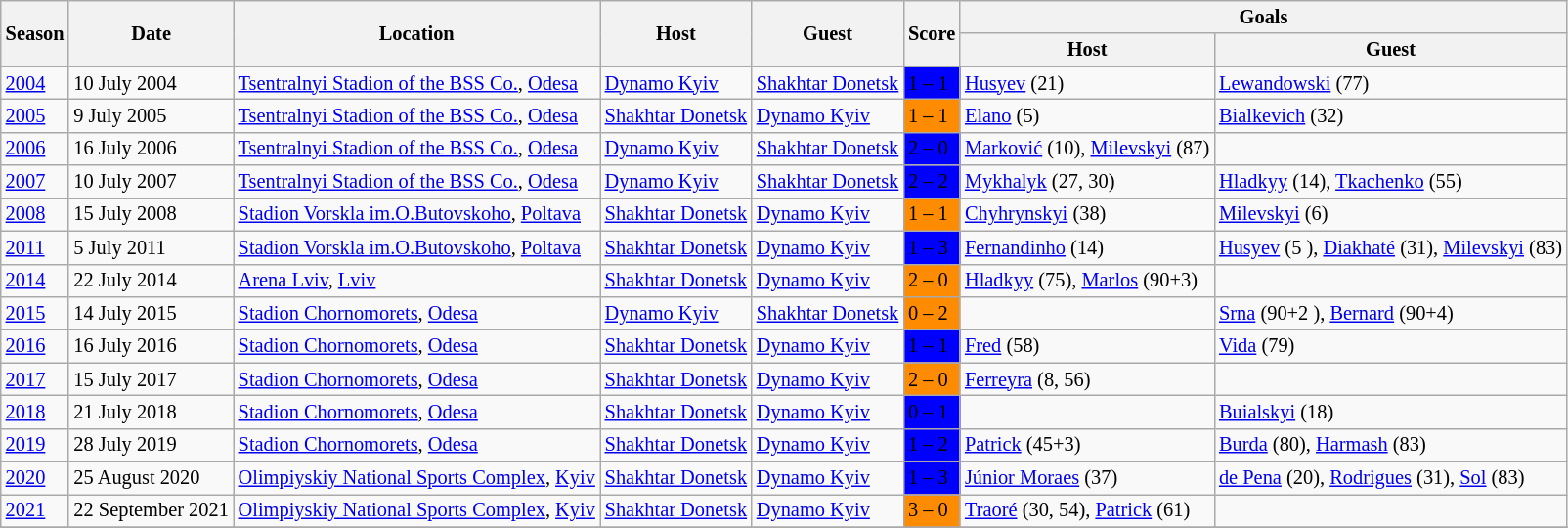<table class="wikitable collapsible autocollapse" style="text-align:left; font-size:85%">
<tr>
<th rowspan=2>Season</th>
<th rowspan=2>Date</th>
<th rowspan=2>Location</th>
<th rowspan=2>Host</th>
<th rowspan=2>Guest</th>
<th rowspan=2>Score</th>
<th colspan=2>Goals</th>
</tr>
<tr>
<th>Host</th>
<th>Guest</th>
</tr>
<tr>
<td><a href='#'>2004</a></td>
<td>10 July 2004</td>
<td><a href='#'>Tsentralnyi Stadion of the BSS Co.</a>, <a href='#'>Odesa</a></td>
<td><a href='#'>Dynamo Kyiv</a></td>
<td><a href='#'>Shakhtar Donetsk</a></td>
<td bgcolor=#0000ff><span>1 – 1<br></span></td>
<td><a href='#'>Husyev</a> (21)</td>
<td><a href='#'>Lewandowski</a> (77)</td>
</tr>
<tr>
<td><a href='#'>2005</a></td>
<td>9 July 2005</td>
<td><a href='#'>Tsentralnyi Stadion of the BSS Co.</a>, <a href='#'>Odesa</a></td>
<td><a href='#'>Shakhtar Donetsk</a></td>
<td><a href='#'>Dynamo Kyiv</a></td>
<td bgcolor=#ff8c00><span>1 – 1<br></span></td>
<td><a href='#'>Elano</a> (5)</td>
<td><a href='#'>Bialkevich</a> (32)</td>
</tr>
<tr>
<td><a href='#'>2006</a></td>
<td>16 July 2006</td>
<td><a href='#'>Tsentralnyi Stadion of the BSS Co.</a>, <a href='#'>Odesa</a></td>
<td><a href='#'>Dynamo Kyiv</a></td>
<td><a href='#'>Shakhtar Donetsk</a></td>
<td bgcolor=#0000ff><span>2 – 0</span></td>
<td><a href='#'>Marković</a> (10), <a href='#'>Milevskyi</a> (87)</td>
<td></td>
</tr>
<tr>
<td><a href='#'>2007</a></td>
<td>10 July 2007</td>
<td><a href='#'>Tsentralnyi Stadion of the BSS Co.</a>, <a href='#'>Odesa</a></td>
<td><a href='#'>Dynamo Kyiv</a></td>
<td><a href='#'>Shakhtar Donetsk</a></td>
<td bgcolor=#0000ff><span>2 – 2<br></span></td>
<td><a href='#'>Mykhalyk</a> (27, 30)</td>
<td><a href='#'>Hladkyy</a> (14), <a href='#'>Tkachenko</a> (55)</td>
</tr>
<tr>
<td><a href='#'>2008</a></td>
<td>15 July 2008</td>
<td><a href='#'>Stadion Vorskla im.O.Butovskoho</a>, <a href='#'>Poltava</a></td>
<td><a href='#'>Shakhtar Donetsk</a></td>
<td><a href='#'>Dynamo Kyiv</a></td>
<td bgcolor=#ff8c00><span>1 – 1<br></span></td>
<td><a href='#'>Chyhrynskyi</a> (38)</td>
<td><a href='#'>Milevskyi</a> (6)</td>
</tr>
<tr>
<td><a href='#'>2011</a></td>
<td>5 July 2011</td>
<td><a href='#'>Stadion Vorskla im.O.Butovskoho</a>, <a href='#'>Poltava</a></td>
<td><a href='#'>Shakhtar Donetsk</a></td>
<td><a href='#'>Dynamo Kyiv</a></td>
<td bgcolor=#0000ff><span>1 – 3</span></td>
<td><a href='#'>Fernandinho</a> (14)</td>
<td><a href='#'>Husyev</a> (5 ), <a href='#'>Diakhaté</a> (31), <a href='#'>Milevskyi</a> (83)</td>
</tr>
<tr>
<td><a href='#'>2014</a></td>
<td>22 July 2014</td>
<td><a href='#'>Arena Lviv</a>, <a href='#'>Lviv</a></td>
<td><a href='#'>Shakhtar Donetsk</a></td>
<td><a href='#'>Dynamo Kyiv</a></td>
<td bgcolor=#ff8c00><span>2 – 0</span></td>
<td><a href='#'>Hladkyy</a> (75), <a href='#'>Marlos</a> (90+3)</td>
<td></td>
</tr>
<tr>
<td><a href='#'>2015</a></td>
<td>14 July 2015</td>
<td><a href='#'>Stadion Chornomorets</a>, <a href='#'>Odesa</a></td>
<td><a href='#'>Dynamo Kyiv</a></td>
<td><a href='#'>Shakhtar Donetsk</a></td>
<td bgcolor=#ff8c00><span>0 – 2</span></td>
<td></td>
<td><a href='#'>Srna</a> (90+2 ), <a href='#'>Bernard</a> (90+4)</td>
</tr>
<tr>
<td><a href='#'>2016</a></td>
<td>16 July 2016</td>
<td><a href='#'>Stadion Chornomorets</a>, <a href='#'>Odesa</a></td>
<td><a href='#'>Shakhtar Donetsk</a></td>
<td><a href='#'>Dynamo Kyiv</a></td>
<td bgcolor=#0000ff><span>1 – 1<br></span></td>
<td><a href='#'>Fred</a> (58)</td>
<td><a href='#'>Vida</a> (79)</td>
</tr>
<tr>
<td><a href='#'>2017</a></td>
<td>15 July 2017</td>
<td><a href='#'>Stadion Chornomorets</a>, <a href='#'>Odesa</a></td>
<td><a href='#'>Shakhtar Donetsk</a></td>
<td><a href='#'>Dynamo Kyiv</a></td>
<td bgcolor=#ff8c00><span>2 – 0</span></td>
<td><a href='#'>Ferreyra</a> (8, 56)</td>
<td></td>
</tr>
<tr>
<td><a href='#'>2018</a></td>
<td>21 July 2018</td>
<td><a href='#'>Stadion Chornomorets</a>, <a href='#'>Odesa</a></td>
<td><a href='#'>Shakhtar Donetsk</a></td>
<td><a href='#'>Dynamo Kyiv</a></td>
<td bgcolor=#0000ff><span>0 – 1</span></td>
<td></td>
<td><a href='#'>Buialskyi</a> (18)</td>
</tr>
<tr>
<td><a href='#'>2019</a></td>
<td>28 July 2019</td>
<td><a href='#'>Stadion Chornomorets</a>, <a href='#'>Odesa</a></td>
<td><a href='#'>Shakhtar Donetsk</a></td>
<td><a href='#'>Dynamo Kyiv</a></td>
<td bgcolor=#0000ff><span>1 – 2</span></td>
<td><a href='#'>Patrick</a> (45+3)</td>
<td><a href='#'>Burda</a> (80), <a href='#'>Harmash</a> (83)</td>
</tr>
<tr>
<td><a href='#'>2020</a></td>
<td>25 August 2020</td>
<td><a href='#'>Olimpiyskiy National Sports Complex</a>, <a href='#'>Kyiv</a></td>
<td><a href='#'>Shakhtar Donetsk</a></td>
<td><a href='#'>Dynamo Kyiv</a></td>
<td bgcolor=#0000ff><span>1 – 3</span></td>
<td><a href='#'>Júnior Moraes</a> (37)</td>
<td><a href='#'>de Pena</a> (20), <a href='#'>Rodrigues</a> (31), <a href='#'>Sol</a> (83)</td>
</tr>
<tr>
<td><a href='#'>2021</a></td>
<td>22 September 2021</td>
<td><a href='#'>Olimpiyskiy National Sports Complex</a>, <a href='#'>Kyiv</a></td>
<td><a href='#'>Shakhtar Donetsk</a></td>
<td><a href='#'>Dynamo Kyiv</a></td>
<td bgcolor=#ff8c00><span>3 – 0</span></td>
<td><a href='#'>Traoré</a> (30, 54), <a href='#'>Patrick</a> (61)</td>
<td></td>
</tr>
<tr>
</tr>
</table>
